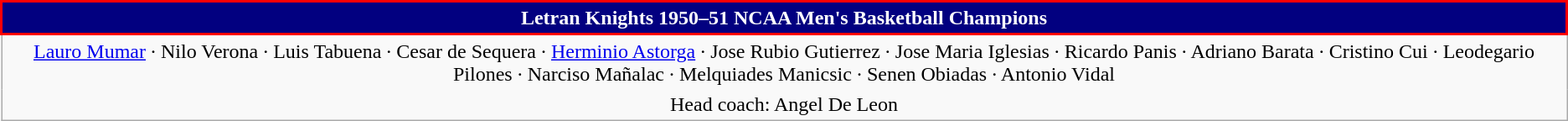<table class="wikitable" style="text-align: center">
<tr>
<th style = "background:#020080; border:2px solid red; color:white">Letran Knights 1950–51 NCAA Men's Basketball Champions</th>
</tr>
<tr>
<td style="border-style: none none none none;"><a href='#'>Lauro Mumar</a> · Nilo Verona · Luis Tabuena · Cesar de Sequera · <a href='#'>Herminio Astorga</a> · Jose Rubio Gutierrez · Jose Maria Iglesias · Ricardo Panis · Adriano Barata · Cristino Cui · Leodegario Pilones · Narciso Mañalac · Melquiades Manicsic · Senen Obiadas · Antonio Vidal</td>
</tr>
<tr>
<td style="border-style: none none none none;">Head coach: Angel De Leon</td>
</tr>
</table>
